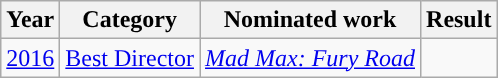<table class="wikitable">
<tr>
<th>Year</th>
<th>Category</th>
<th>Nominated work</th>
<th>Result</th>
</tr>
<tr>
<td><a href='#'>2016</a></td>
<td><a href='#'>Best Director</a></td>
<td><em><a href='#'>Mad Max: Fury Road</a></em></td>
<td></td>
</tr>
</table>
